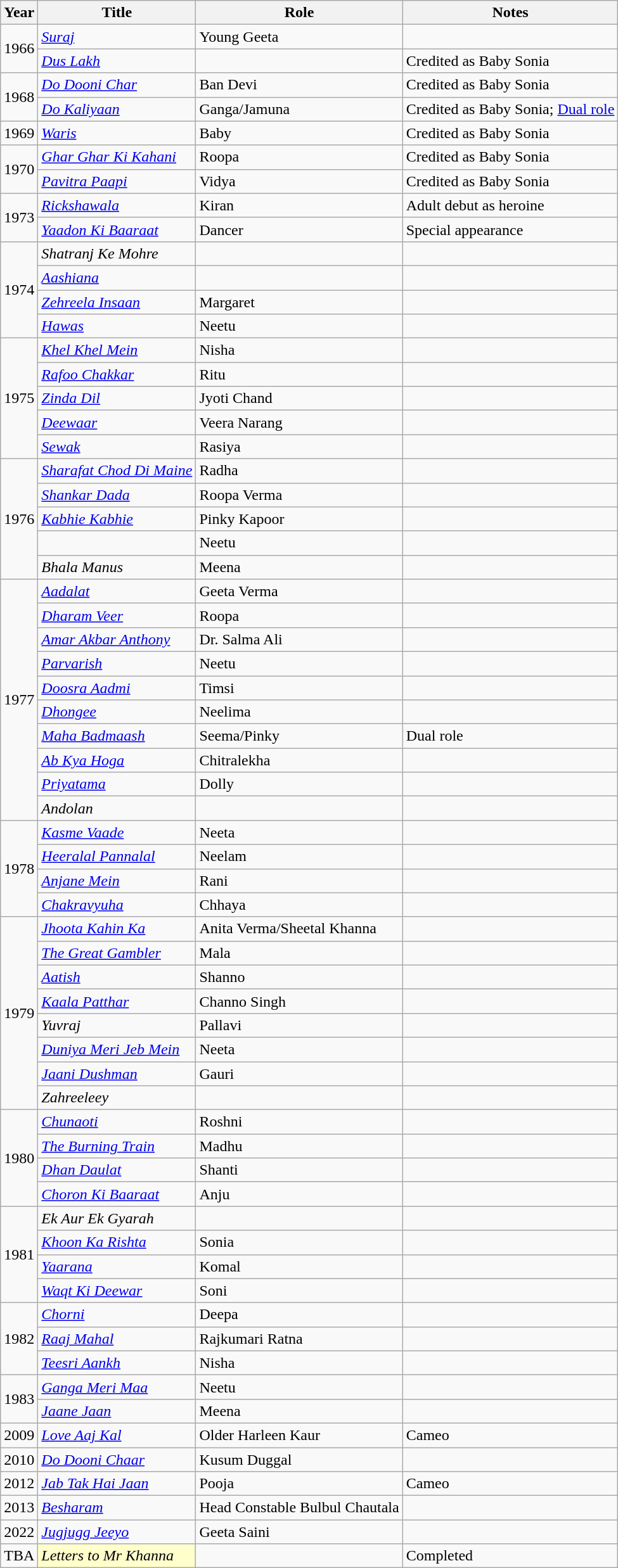<table class="wikitable sortable plainrowheaders">
<tr>
<th>Year</th>
<th>Title</th>
<th>Role</th>
<th>Notes</th>
</tr>
<tr>
<td rowspan="2">1966</td>
<td><em><a href='#'>Suraj</a></em></td>
<td>Young Geeta</td>
<td><br></td>
</tr>
<tr>
<td><em><a href='#'>Dus Lakh</a></em></td>
<td></td>
<td>Credited as Baby Sonia</td>
</tr>
<tr>
<td rowspan="2">1968</td>
<td><em><a href='#'>Do Dooni Char</a></em></td>
<td>Ban Devi</td>
<td>Credited as Baby Sonia</td>
</tr>
<tr>
<td><em><a href='#'>Do Kaliyaan</a></em></td>
<td>Ganga/Jamuna</td>
<td>Credited as Baby Sonia; <a href='#'>Dual role</a></td>
</tr>
<tr>
<td>1969</td>
<td><em><a href='#'>Waris</a></em></td>
<td>Baby</td>
<td>Credited as Baby Sonia</td>
</tr>
<tr>
<td rowspan="2">1970</td>
<td><em><a href='#'>Ghar Ghar Ki Kahani</a></em></td>
<td>Roopa</td>
<td>Credited as Baby Sonia</td>
</tr>
<tr>
<td><em><a href='#'>Pavitra Paapi</a></em></td>
<td>Vidya</td>
<td>Credited as Baby Sonia</td>
</tr>
<tr>
<td rowspan="2">1973</td>
<td><em><a href='#'>Rickshawala</a></em></td>
<td>Kiran</td>
<td>Adult debut as heroine</td>
</tr>
<tr>
<td><em><a href='#'>Yaadon Ki Baaraat</a></em></td>
<td>Dancer</td>
<td>Special appearance</td>
</tr>
<tr>
<td rowspan="4">1974</td>
<td><em>Shatranj Ke Mohre</em></td>
<td></td>
<td></td>
</tr>
<tr>
<td><em><a href='#'>Aashiana</a></em></td>
<td></td>
<td></td>
</tr>
<tr>
<td><em><a href='#'>Zehreela Insaan</a></em></td>
<td>Margaret</td>
<td></td>
</tr>
<tr>
<td><em><a href='#'>Hawas</a></em></td>
<td>Neetu</td>
<td></td>
</tr>
<tr>
<td rowspan="5">1975</td>
<td><em><a href='#'>Khel Khel Mein</a></em></td>
<td>Nisha</td>
<td></td>
</tr>
<tr>
<td><em><a href='#'>Rafoo Chakkar</a></em></td>
<td>Ritu</td>
<td></td>
</tr>
<tr>
<td><em><a href='#'>Zinda Dil</a></em></td>
<td>Jyoti Chand</td>
<td></td>
</tr>
<tr>
<td><em><a href='#'>Deewaar</a></em></td>
<td>Veera Narang</td>
<td></td>
</tr>
<tr>
<td><em><a href='#'>Sewak</a></em></td>
<td>Rasiya</td>
<td></td>
</tr>
<tr>
<td rowspan="5">1976</td>
<td><em><a href='#'>Sharafat Chod Di Maine</a></em></td>
<td>Radha</td>
<td></td>
</tr>
<tr>
<td><em><a href='#'>Shankar Dada</a></em></td>
<td>Roopa Verma</td>
<td></td>
</tr>
<tr>
<td><em><a href='#'>Kabhie Kabhie</a></em></td>
<td>Pinky Kapoor</td>
<td></td>
</tr>
<tr>
<td></td>
<td>Neetu</td>
<td></td>
</tr>
<tr>
<td><em>Bhala Manus</em></td>
<td>Meena</td>
<td></td>
</tr>
<tr>
<td rowspan="10">1977</td>
<td><em><a href='#'>Aadalat</a></em></td>
<td>Geeta Verma</td>
<td></td>
</tr>
<tr>
<td><em><a href='#'>Dharam Veer</a></em></td>
<td>Roopa</td>
<td></td>
</tr>
<tr>
<td><em><a href='#'>Amar Akbar Anthony</a></em></td>
<td>Dr. Salma Ali</td>
<td></td>
</tr>
<tr>
<td><em><a href='#'>Parvarish</a></em></td>
<td>Neetu</td>
<td></td>
</tr>
<tr>
<td><em><a href='#'>Doosra Aadmi</a></em></td>
<td>Timsi</td>
<td></td>
</tr>
<tr>
<td><em><a href='#'>Dhongee</a></em></td>
<td>Neelima</td>
<td></td>
</tr>
<tr>
<td><em><a href='#'>Maha Badmaash</a></em></td>
<td>Seema/Pinky</td>
<td>Dual role</td>
</tr>
<tr>
<td><em><a href='#'>Ab Kya Hoga</a></em></td>
<td>Chitralekha</td>
<td></td>
</tr>
<tr>
<td><em><a href='#'>Priyatama</a></em></td>
<td>Dolly</td>
<td></td>
</tr>
<tr>
<td><em>Andolan</em></td>
<td></td>
<td></td>
</tr>
<tr>
<td rowspan="4">1978</td>
<td><em><a href='#'>Kasme Vaade</a></em></td>
<td>Neeta</td>
<td></td>
</tr>
<tr>
<td><em><a href='#'>Heeralal Pannalal</a></em></td>
<td>Neelam</td>
<td></td>
</tr>
<tr>
<td><em><a href='#'>Anjane Mein</a></em></td>
<td>Rani</td>
<td></td>
</tr>
<tr>
<td><em><a href='#'>Chakravyuha</a></em></td>
<td>Chhaya</td>
<td></td>
</tr>
<tr>
<td rowspan="8">1979</td>
<td><em><a href='#'>Jhoota Kahin Ka</a></em></td>
<td>Anita Verma/Sheetal Khanna</td>
<td></td>
</tr>
<tr>
<td><em><a href='#'>The Great Gambler</a></em></td>
<td>Mala</td>
<td></td>
</tr>
<tr>
<td><em><a href='#'>Aatish</a></em></td>
<td>Shanno</td>
<td></td>
</tr>
<tr>
<td><em><a href='#'>Kaala Patthar</a></em></td>
<td>Channo Singh</td>
<td></td>
</tr>
<tr>
<td><em>Yuvraj</em></td>
<td>Pallavi</td>
<td></td>
</tr>
<tr>
<td><em><a href='#'>Duniya Meri Jeb Mein</a></em></td>
<td>Neeta</td>
<td></td>
</tr>
<tr>
<td><em><a href='#'>Jaani Dushman</a></em></td>
<td>Gauri</td>
<td></td>
</tr>
<tr>
<td><em>Zahreeleey</em></td>
<td></td>
<td></td>
</tr>
<tr>
<td rowspan="4">1980</td>
<td><em><a href='#'>Chunaoti</a></em></td>
<td>Roshni</td>
<td></td>
</tr>
<tr>
<td><em><a href='#'>The Burning Train</a></em></td>
<td>Madhu</td>
<td></td>
</tr>
<tr>
<td><em><a href='#'>Dhan Daulat</a></em></td>
<td>Shanti</td>
<td></td>
</tr>
<tr>
<td><em><a href='#'>Choron Ki Baaraat</a></em></td>
<td>Anju</td>
<td></td>
</tr>
<tr>
<td rowspan="4">1981</td>
<td><em>Ek Aur Ek Gyarah</em></td>
<td></td>
<td></td>
</tr>
<tr>
<td><em><a href='#'>Khoon Ka Rishta</a></em></td>
<td>Sonia</td>
<td></td>
</tr>
<tr>
<td><em><a href='#'>Yaarana</a></em></td>
<td>Komal</td>
<td></td>
</tr>
<tr>
<td><em><a href='#'>Waqt Ki Deewar</a></em></td>
<td>Soni</td>
<td></td>
</tr>
<tr>
<td rowspan="3">1982</td>
<td><em><a href='#'>Chorni</a></em></td>
<td>Deepa</td>
<td></td>
</tr>
<tr>
<td><em><a href='#'>Raaj Mahal</a></em></td>
<td>Rajkumari Ratna</td>
<td></td>
</tr>
<tr>
<td><em><a href='#'>Teesri Aankh</a></em></td>
<td>Nisha</td>
<td></td>
</tr>
<tr>
<td rowspan="2">1983</td>
<td><em><a href='#'>Ganga Meri Maa</a></em></td>
<td>Neetu</td>
<td></td>
</tr>
<tr>
<td><em><a href='#'>Jaane Jaan</a></em></td>
<td>Meena</td>
<td></td>
</tr>
<tr>
<td>2009</td>
<td><em><a href='#'>Love Aaj Kal</a></em></td>
<td>Older Harleen Kaur</td>
<td>Cameo</td>
</tr>
<tr>
<td>2010</td>
<td><em><a href='#'>Do Dooni Chaar</a></em></td>
<td>Kusum Duggal</td>
<td></td>
</tr>
<tr>
<td>2012</td>
<td><em><a href='#'>Jab Tak Hai Jaan</a></em></td>
<td>Pooja</td>
<td>Cameo</td>
</tr>
<tr>
<td>2013</td>
<td><em><a href='#'>Besharam</a></em></td>
<td>Head Constable Bulbul Chautala</td>
<td></td>
</tr>
<tr>
<td>2022</td>
<td><em><a href='#'>Jugjugg Jeeyo</a></em></td>
<td>Geeta Saini</td>
<td></td>
</tr>
<tr>
<td>TBA</td>
<td style="background:#ffc;"><em>Letters to Mr Khanna</em> </td>
<td></td>
<td>Completed</td>
</tr>
</table>
